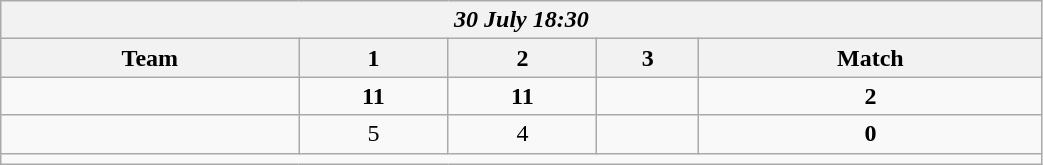<table class=wikitable style="text-align:center; width: 55%">
<tr>
<th colspan=10><em>30 July 18:30</em></th>
</tr>
<tr>
<th>Team</th>
<th>1</th>
<th>2</th>
<th>3</th>
<th>Match</th>
</tr>
<tr>
<td align=left><strong><br></strong></td>
<td><strong>11</strong></td>
<td><strong>11</strong></td>
<td></td>
<td><strong>2</strong></td>
</tr>
<tr>
<td align=left><br></td>
<td>5</td>
<td>4</td>
<td></td>
<td><strong>0</strong></td>
</tr>
<tr>
<td colspan=10></td>
</tr>
</table>
